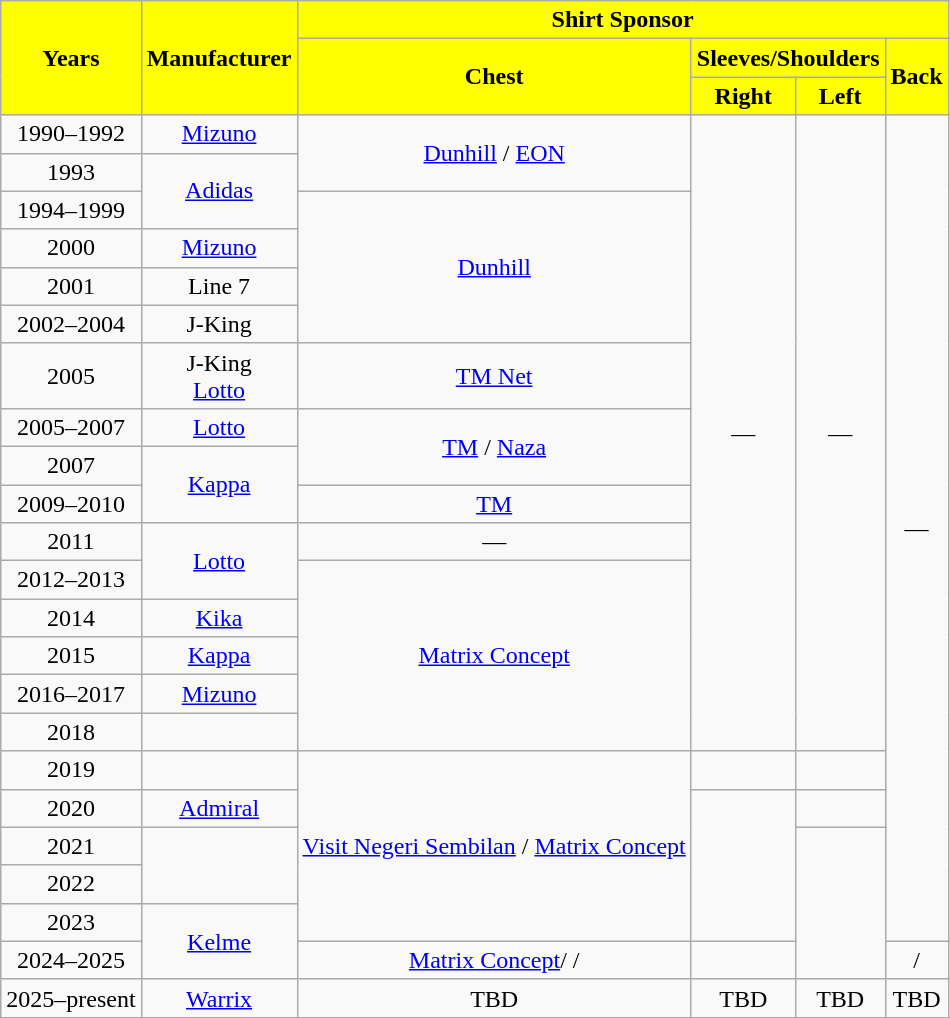<table class="wikitable" style="text-align:center;">
<tr>
<th rowspan="3" style="background:Yellow; color:Black;">Years</th>
<th rowspan="3" style="background:Yellow; color:Black;">Manufacturer</th>
<th colspan="4" style="background:Yellow; color:Black;">Shirt Sponsor</th>
</tr>
<tr>
<th rowspan="2" style="background:Yellow; color:Black;">Chest</th>
<th colspan="2" style="background:Yellow; color:Black;">Sleeves/Shoulders</th>
<th rowspan="2" style="background:Yellow; color:Black;">Back</th>
</tr>
<tr>
<th style="background:Yellow; color:Black;">Right</th>
<th style="background:Yellow; color:Black;">Left</th>
</tr>
<tr>
<td>1990–1992</td>
<td> <a href='#'>Mizuno</a></td>
<td rowspan="2"><a href='#'>Dunhill</a> / <a href='#'>EON</a></td>
<td rowspan="16">—</td>
<td rowspan="16">—</td>
<td rowspan="21">—</td>
</tr>
<tr>
<td>1993</td>
<td rowspan="2"> <a href='#'>Adidas</a></td>
</tr>
<tr>
<td>1994–1999</td>
<td rowspan="4"><a href='#'>Dunhill</a></td>
</tr>
<tr>
<td>2000</td>
<td> <a href='#'>Mizuno</a></td>
</tr>
<tr>
<td>2001</td>
<td> Line 7</td>
</tr>
<tr>
<td>2002–2004</td>
<td> J-King</td>
</tr>
<tr>
<td>2005</td>
<td> J-King <br> <a href='#'>Lotto</a></td>
<td><a href='#'>TM Net</a></td>
</tr>
<tr>
<td>2005–2007</td>
<td> <a href='#'>Lotto</a></td>
<td rowspan="2"><a href='#'>TM</a> / <a href='#'>Naza</a></td>
</tr>
<tr>
<td>2007</td>
<td rowspan="2"> <a href='#'>Kappa</a></td>
</tr>
<tr>
<td>2009–2010</td>
<td><a href='#'>TM</a></td>
</tr>
<tr>
<td>2011</td>
<td rowspan="2"> <a href='#'>Lotto</a></td>
<td>—</td>
</tr>
<tr>
<td>2012–2013</td>
<td rowspan="5"><a href='#'>Matrix Concept</a></td>
</tr>
<tr>
<td>2014</td>
<td> <a href='#'>Kika</a></td>
</tr>
<tr>
<td>2015</td>
<td> <a href='#'>Kappa</a></td>
</tr>
<tr>
<td>2016–2017</td>
<td> <a href='#'>Mizuno</a></td>
</tr>
<tr>
<td>2018</td>
<td> </td>
</tr>
<tr>
<td>2019</td>
<td> </td>
<td rowspan="5"><a href='#'>Visit Negeri Sembilan</a> / <a href='#'>Matrix Concept</a></td>
<td></td>
<td></td>
</tr>
<tr>
<td>2020</td>
<td> <a href='#'>Admiral</a></td>
<td rowspan="4"></td>
<td></td>
</tr>
<tr>
<td>2021</td>
<td rowspan="2">  </td>
<td rowspan="4"></td>
</tr>
<tr>
<td>2022</td>
</tr>
<tr>
<td>2023</td>
<td rowspan="2"> <a href='#'>Kelme</a></td>
</tr>
<tr>
<td>2024–2025</td>
<td><a href='#'>Matrix Concept</a>/  / </td>
<td></td>
<td> / </td>
</tr>
<tr>
<td>2025–present</td>
<td> <a href='#'>Warrix</a></td>
<td>TBD</td>
<td>TBD</td>
<td>TBD</td>
<td>TBD</td>
</tr>
</table>
